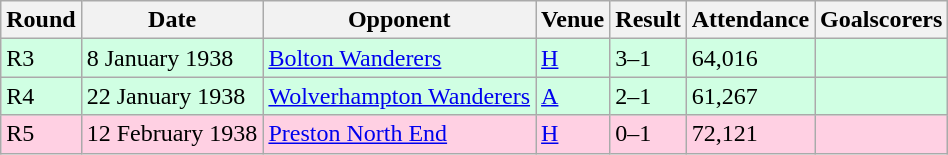<table class="wikitable">
<tr>
<th>Round</th>
<th>Date</th>
<th>Opponent</th>
<th>Venue</th>
<th>Result</th>
<th>Attendance</th>
<th>Goalscorers</th>
</tr>
<tr style="background:#d0ffe3;">
<td>R3</td>
<td>8 January 1938</td>
<td><a href='#'>Bolton Wanderers</a></td>
<td><a href='#'>H</a></td>
<td>3–1</td>
<td>64,016</td>
<td></td>
</tr>
<tr style="background:#d0ffe3;">
<td>R4</td>
<td>22 January 1938</td>
<td><a href='#'>Wolverhampton Wanderers</a></td>
<td><a href='#'>A</a></td>
<td>2–1</td>
<td>61,267</td>
<td></td>
</tr>
<tr style="background:#ffd0e3;">
<td>R5</td>
<td>12 February 1938</td>
<td><a href='#'>Preston North End</a></td>
<td><a href='#'>H</a></td>
<td>0–1</td>
<td>72,121</td>
<td></td>
</tr>
</table>
